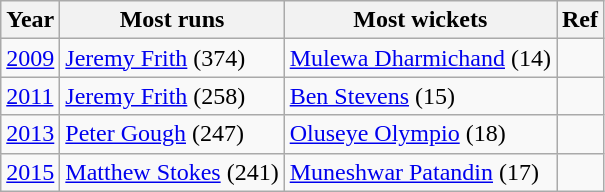<table class="wikitable">
<tr>
<th>Year</th>
<th>Most runs</th>
<th>Most wickets</th>
<th>Ref</th>
</tr>
<tr>
<td><a href='#'>2009</a></td>
<td> <a href='#'>Jeremy Frith</a> (374)</td>
<td> <a href='#'>Mulewa Dharmichand</a> (14)</td>
<td></td>
</tr>
<tr>
<td><a href='#'>2011</a></td>
<td> <a href='#'>Jeremy Frith</a> (258)</td>
<td> <a href='#'>Ben Stevens</a> (15)</td>
<td></td>
</tr>
<tr>
<td><a href='#'>2013</a></td>
<td> <a href='#'>Peter Gough</a> (247)</td>
<td> <a href='#'>Oluseye Olympio</a> (18)</td>
<td></td>
</tr>
<tr>
<td><a href='#'>2015</a></td>
<td> <a href='#'>Matthew Stokes</a> (241)</td>
<td> <a href='#'>Muneshwar Patandin</a> (17)</td>
<td></td>
</tr>
</table>
